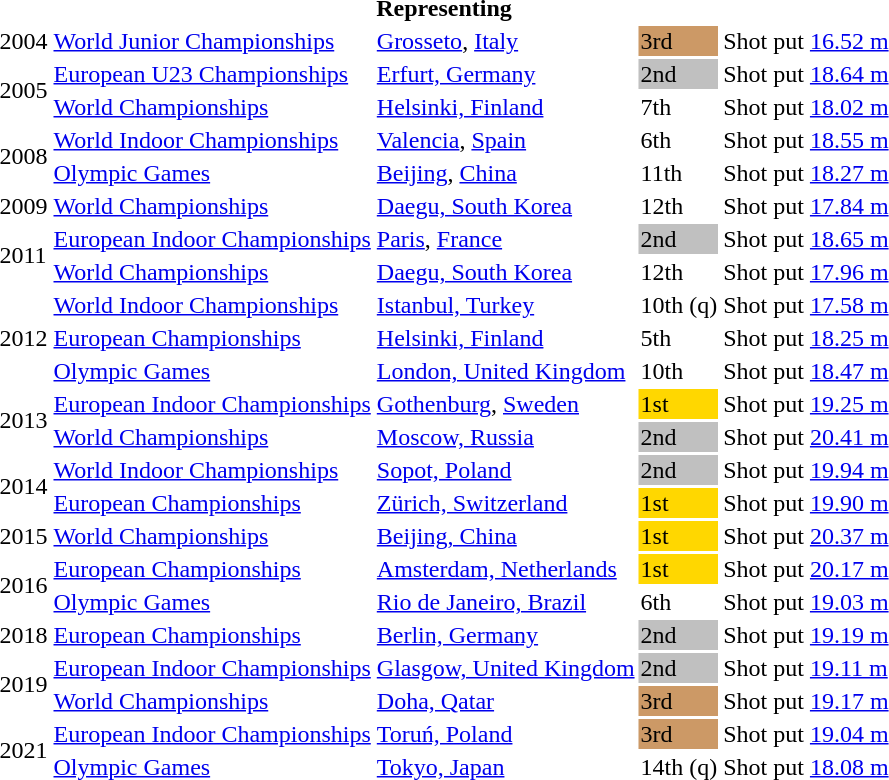<table>
<tr>
<th colspan="6">Representing </th>
</tr>
<tr>
<td>2004</td>
<td><a href='#'>World Junior Championships</a></td>
<td><a href='#'>Grosseto</a>, <a href='#'>Italy</a></td>
<td bgcolor="cc9966">3rd</td>
<td>Shot put</td>
<td><a href='#'>16.52 m</a></td>
</tr>
<tr>
<td rowspan=2>2005</td>
<td><a href='#'>European U23 Championships</a></td>
<td><a href='#'>Erfurt, Germany</a></td>
<td bgcolor=silver>2nd</td>
<td>Shot put</td>
<td><a href='#'>18.64 m</a></td>
</tr>
<tr>
<td><a href='#'>World Championships</a></td>
<td><a href='#'>Helsinki, Finland</a></td>
<td>7th</td>
<td>Shot put</td>
<td><a href='#'>18.02 m</a></td>
</tr>
<tr>
<td rowspan=2>2008</td>
<td><a href='#'>World Indoor Championships</a></td>
<td><a href='#'>Valencia</a>, <a href='#'>Spain</a></td>
<td>6th</td>
<td>Shot put</td>
<td><a href='#'>18.55 m</a></td>
</tr>
<tr>
<td><a href='#'>Olympic Games</a></td>
<td><a href='#'>Beijing</a>, <a href='#'>China</a></td>
<td>11th</td>
<td>Shot put</td>
<td><a href='#'>18.27 m</a></td>
</tr>
<tr>
<td>2009</td>
<td><a href='#'>World Championships</a></td>
<td><a href='#'>Daegu, South Korea</a></td>
<td>12th</td>
<td>Shot put</td>
<td><a href='#'>17.84 m</a></td>
</tr>
<tr>
<td rowspan=2>2011</td>
<td><a href='#'>European Indoor Championships</a></td>
<td><a href='#'>Paris</a>, <a href='#'>France</a></td>
<td bgcolor="silver">2nd</td>
<td>Shot put</td>
<td><a href='#'>18.65 m</a></td>
</tr>
<tr>
<td><a href='#'>World Championships</a></td>
<td><a href='#'>Daegu, South Korea</a></td>
<td>12th</td>
<td>Shot put</td>
<td><a href='#'>17.96 m</a></td>
</tr>
<tr>
<td rowspan=3>2012</td>
<td><a href='#'>World Indoor Championships</a></td>
<td><a href='#'>Istanbul, Turkey</a></td>
<td>10th (q)</td>
<td>Shot put</td>
<td><a href='#'>17.58 m</a></td>
</tr>
<tr>
<td><a href='#'>European Championships</a></td>
<td><a href='#'>Helsinki, Finland</a></td>
<td>5th</td>
<td>Shot put</td>
<td><a href='#'>18.25 m</a></td>
</tr>
<tr>
<td><a href='#'>Olympic Games</a></td>
<td><a href='#'>London, United Kingdom</a></td>
<td>10th</td>
<td>Shot put</td>
<td><a href='#'>18.47 m</a></td>
</tr>
<tr>
<td rowspan=2>2013</td>
<td><a href='#'>European Indoor Championships</a></td>
<td><a href='#'>Gothenburg</a>, <a href='#'>Sweden</a></td>
<td bgcolor="gold">1st</td>
<td>Shot put</td>
<td><a href='#'>19.25 m</a></td>
</tr>
<tr>
<td><a href='#'>World Championships</a></td>
<td><a href='#'>Moscow, Russia</a></td>
<td bgcolor="silver">2nd</td>
<td>Shot put</td>
<td><a href='#'>20.41 m</a></td>
</tr>
<tr>
<td rowspan=2>2014</td>
<td><a href='#'>World Indoor Championships</a></td>
<td><a href='#'>Sopot, Poland</a></td>
<td bgcolor=silver>2nd</td>
<td>Shot put</td>
<td><a href='#'>19.94 m</a></td>
</tr>
<tr>
<td><a href='#'>European Championships</a></td>
<td><a href='#'>Zürich, Switzerland</a></td>
<td bgcolor=gold>1st</td>
<td>Shot put</td>
<td><a href='#'>19.90 m</a></td>
</tr>
<tr>
<td>2015</td>
<td><a href='#'>World Championships</a></td>
<td><a href='#'>Beijing, China</a></td>
<td bgcolor="gold">1st</td>
<td>Shot put</td>
<td><a href='#'>20.37 m</a></td>
</tr>
<tr>
<td rowspan=2>2016</td>
<td><a href='#'>European Championships</a></td>
<td><a href='#'>Amsterdam, Netherlands</a></td>
<td bgcolor=gold>1st</td>
<td>Shot put</td>
<td><a href='#'>20.17 m</a></td>
</tr>
<tr>
<td><a href='#'>Olympic Games</a></td>
<td><a href='#'>Rio de Janeiro, Brazil</a></td>
<td>6th</td>
<td>Shot put</td>
<td><a href='#'>19.03 m</a></td>
</tr>
<tr>
<td>2018</td>
<td><a href='#'>European Championships</a></td>
<td><a href='#'>Berlin, Germany</a></td>
<td bgcolor=silver>2nd</td>
<td>Shot put</td>
<td><a href='#'>19.19 m</a></td>
</tr>
<tr>
<td rowspan=2>2019</td>
<td><a href='#'>European Indoor Championships</a></td>
<td><a href='#'>Glasgow, United Kingdom</a></td>
<td bgcolor=silver>2nd</td>
<td>Shot put</td>
<td><a href='#'>19.11 m</a></td>
</tr>
<tr>
<td><a href='#'>World Championships</a></td>
<td><a href='#'>Doha, Qatar</a></td>
<td bgcolor=cc9966>3rd</td>
<td>Shot put</td>
<td><a href='#'>19.17 m</a></td>
</tr>
<tr>
<td rowspan=2>2021</td>
<td><a href='#'>European Indoor Championships</a></td>
<td><a href='#'>Toruń, Poland</a></td>
<td bgcolor=cc9966>3rd</td>
<td>Shot put</td>
<td><a href='#'>19.04 m</a></td>
</tr>
<tr>
<td><a href='#'>Olympic Games</a></td>
<td><a href='#'>Tokyo, Japan</a></td>
<td>14th (q)</td>
<td>Shot put</td>
<td><a href='#'>18.08 m</a></td>
</tr>
</table>
